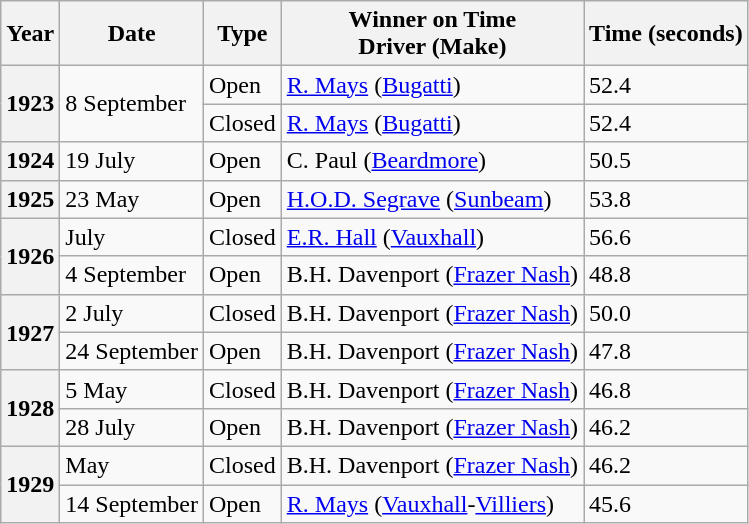<table class="wikitable">
<tr>
<th width="*">Year</th>
<th width="*">Date</th>
<th width="*">Type</th>
<th width="*">Winner on Time <br> Driver (Make)</th>
<th width="*">Time (seconds)</th>
</tr>
<tr>
<th rowspan='2'>1923</th>
<td rowspan='2'>8 September</td>
<td>Open</td>
<td><a href='#'>R. Mays</a> (<a href='#'>Bugatti</a>)</td>
<td>52.4</td>
</tr>
<tr>
<td>Closed</td>
<td><a href='#'>R. Mays</a> (<a href='#'>Bugatti</a>)</td>
<td>52.4</td>
</tr>
<tr>
<th>1924</th>
<td>19 July</td>
<td>Open</td>
<td>C. Paul (<a href='#'>Beardmore</a>)</td>
<td>50.5</td>
</tr>
<tr>
<th>1925</th>
<td>23 May</td>
<td>Open</td>
<td><a href='#'>H.O.D. Segrave</a> (<a href='#'>Sunbeam</a>)</td>
<td>53.8</td>
</tr>
<tr>
<th rowspan='2'>1926</th>
<td>July</td>
<td>Closed</td>
<td><a href='#'>E.R. Hall</a> (<a href='#'>Vauxhall</a>)</td>
<td>56.6</td>
</tr>
<tr>
<td>4 September</td>
<td>Open</td>
<td>B.H. Davenport (<a href='#'>Frazer Nash</a>)</td>
<td>48.8</td>
</tr>
<tr>
<th rowspan='2'>1927</th>
<td>2 July</td>
<td>Closed</td>
<td>B.H. Davenport (<a href='#'>Frazer Nash</a>)</td>
<td>50.0</td>
</tr>
<tr>
<td>24 September</td>
<td>Open</td>
<td>B.H. Davenport (<a href='#'>Frazer Nash</a>)</td>
<td>47.8</td>
</tr>
<tr>
<th rowspan='2'>1928</th>
<td>5 May</td>
<td>Closed</td>
<td>B.H. Davenport (<a href='#'>Frazer Nash</a>)</td>
<td>46.8</td>
</tr>
<tr>
<td>28 July</td>
<td>Open</td>
<td>B.H. Davenport (<a href='#'>Frazer Nash</a>)</td>
<td>46.2</td>
</tr>
<tr>
<th rowspan='2'>1929</th>
<td>May</td>
<td>Closed</td>
<td>B.H. Davenport (<a href='#'>Frazer Nash</a>)</td>
<td>46.2</td>
</tr>
<tr>
<td>14 September</td>
<td>Open</td>
<td><a href='#'>R. Mays</a> (<a href='#'>Vauxhall</a>-<a href='#'>Villiers</a>)</td>
<td>45.6</td>
</tr>
</table>
